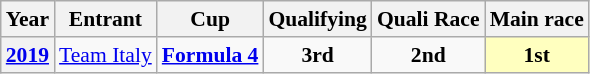<table class="wikitable" style="text-align:center; font-size:90%">
<tr>
<th>Year</th>
<th>Entrant</th>
<th>Cup</th>
<th>Qualifying</th>
<th>Quali Race</th>
<th>Main race</th>
</tr>
<tr>
<th><a href='#'>2019</a></th>
<td> <a href='#'>Team Italy</a></td>
<td><a href='#'><strong><span>Formula 4</span></strong></a></td>
<td><strong>3rd</strong></td>
<td><strong>2nd</strong></td>
<td style="background:#FFFFBF;"><strong>1st</strong></td>
</tr>
</table>
